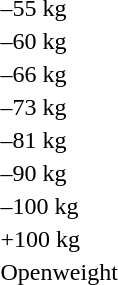<table>
<tr>
<td rowspan=2>–55 kg<br></td>
<td rowspan=2></td>
<td rowspan=2></td>
<td></td>
</tr>
<tr>
<td></td>
</tr>
<tr>
<td rowspan=2>–60 kg<br></td>
<td rowspan=2></td>
<td rowspan=2></td>
<td></td>
</tr>
<tr>
<td></td>
</tr>
<tr>
<td rowspan=2>–66 kg<br></td>
<td rowspan=2></td>
<td rowspan=2></td>
<td></td>
</tr>
<tr>
<td></td>
</tr>
<tr>
<td rowspan=2>–73 kg<br></td>
<td rowspan=2></td>
<td rowspan=2></td>
<td></td>
</tr>
<tr>
<td></td>
</tr>
<tr>
<td rowspan=2>–81 kg<br></td>
<td rowspan=2></td>
<td rowspan=2></td>
<td></td>
</tr>
<tr>
<td></td>
</tr>
<tr>
<td rowspan=2>–90 kg<br></td>
<td rowspan=2></td>
<td rowspan=2></td>
<td></td>
</tr>
<tr>
<td></td>
</tr>
<tr>
<td rowspan=2>–100 kg<br></td>
<td rowspan=2></td>
<td rowspan=2></td>
<td></td>
</tr>
<tr>
<td></td>
</tr>
<tr>
<td rowspan=2>+100 kg<br></td>
<td rowspan=2></td>
<td rowspan=2></td>
<td></td>
</tr>
<tr>
<td></td>
</tr>
<tr>
<td rowspan=2>Openweight<br></td>
<td rowspan=2></td>
<td rowspan=2></td>
<td></td>
</tr>
<tr>
<td></td>
</tr>
</table>
